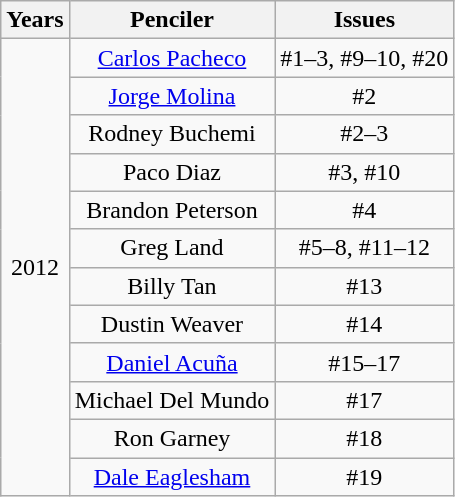<table class="wikitable" style="vertical-align:text-top">
<tr>
<th>Years</th>
<th>Penciler</th>
<th>Issues</th>
</tr>
<tr>
<td align="center" rowspan="12">2012</td>
<td align="center"><a href='#'>Carlos Pacheco</a></td>
<td align="center">#1–3, #9–10, #20</td>
</tr>
<tr>
<td align="center"><a href='#'>Jorge Molina</a></td>
<td align="center">#2</td>
</tr>
<tr>
<td align="center">Rodney Buchemi</td>
<td align="center">#2–3</td>
</tr>
<tr>
<td align="center">Paco Diaz</td>
<td align="center">#3, #10</td>
</tr>
<tr>
<td align="center">Brandon Peterson</td>
<td align="center">#4</td>
</tr>
<tr>
<td align="center">Greg Land</td>
<td align="center">#5–8, #11–12</td>
</tr>
<tr>
<td align="center">Billy Tan</td>
<td align="center">#13</td>
</tr>
<tr>
<td align="center">Dustin Weaver</td>
<td align="center">#14</td>
</tr>
<tr>
<td align="center"><a href='#'>Daniel Acuña</a></td>
<td align="center">#15–17</td>
</tr>
<tr>
<td align="center">Michael Del Mundo</td>
<td align="center">#17</td>
</tr>
<tr>
<td align="center">Ron Garney</td>
<td align="center">#18</td>
</tr>
<tr>
<td align="center"><a href='#'>Dale Eaglesham</a></td>
<td align="center">#19</td>
</tr>
</table>
